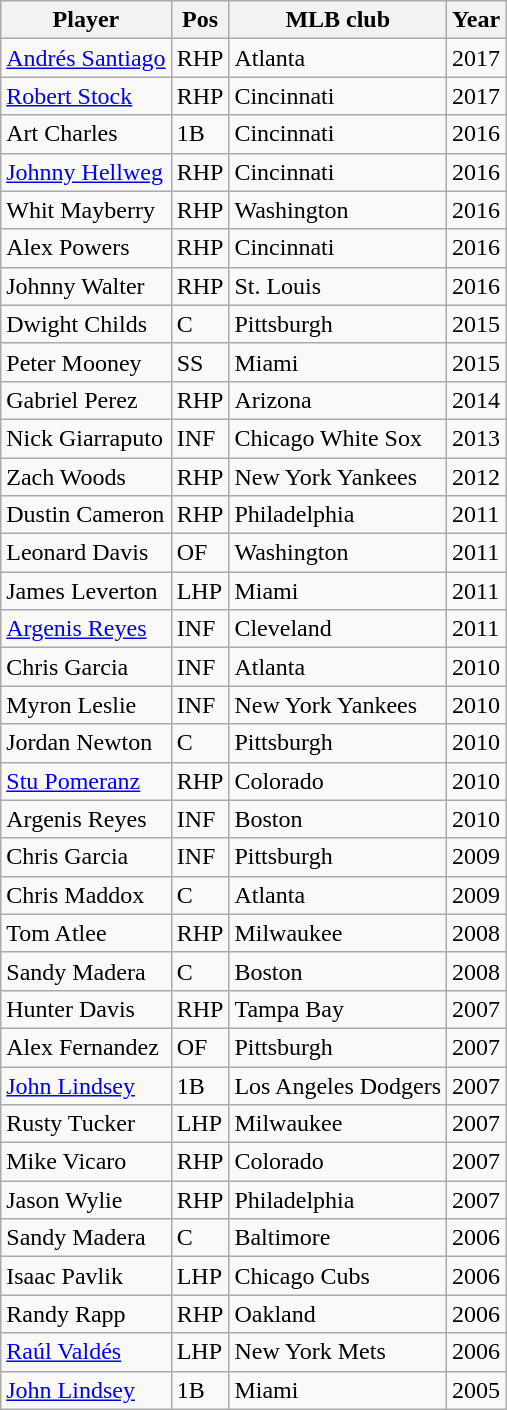<table class="wikitable">
<tr>
<th>Player</th>
<th>Pos</th>
<th>MLB club</th>
<th>Year</th>
</tr>
<tr>
<td><a href='#'>Andrés Santiago</a></td>
<td>RHP</td>
<td>Atlanta</td>
<td>2017</td>
</tr>
<tr>
<td><a href='#'>Robert Stock</a></td>
<td>RHP</td>
<td>Cincinnati</td>
<td>2017</td>
</tr>
<tr>
<td>Art Charles</td>
<td>1B</td>
<td>Cincinnati</td>
<td>2016</td>
</tr>
<tr>
<td><a href='#'>Johnny Hellweg</a></td>
<td>RHP</td>
<td>Cincinnati</td>
<td>2016</td>
</tr>
<tr>
<td>Whit Mayberry</td>
<td>RHP</td>
<td>Washington</td>
<td>2016</td>
</tr>
<tr>
<td>Alex Powers</td>
<td>RHP</td>
<td>Cincinnati</td>
<td>2016</td>
</tr>
<tr>
<td>Johnny Walter</td>
<td>RHP</td>
<td>St. Louis</td>
<td>2016</td>
</tr>
<tr>
<td>Dwight Childs</td>
<td>C</td>
<td>Pittsburgh</td>
<td>2015</td>
</tr>
<tr>
<td>Peter Mooney</td>
<td>SS</td>
<td>Miami</td>
<td>2015</td>
</tr>
<tr>
<td>Gabriel Perez</td>
<td>RHP</td>
<td>Arizona</td>
<td>2014</td>
</tr>
<tr>
<td>Nick Giarraputo</td>
<td>INF</td>
<td>Chicago White Sox</td>
<td>2013</td>
</tr>
<tr>
<td>Zach Woods</td>
<td>RHP</td>
<td>New York Yankees</td>
<td>2012</td>
</tr>
<tr>
<td>Dustin Cameron</td>
<td>RHP</td>
<td>Philadelphia</td>
<td>2011</td>
</tr>
<tr>
<td>Leonard Davis</td>
<td>OF</td>
<td>Washington</td>
<td>2011</td>
</tr>
<tr>
<td>James Leverton</td>
<td>LHP</td>
<td>Miami</td>
<td>2011</td>
</tr>
<tr>
<td><a href='#'>Argenis Reyes</a></td>
<td>INF</td>
<td>Cleveland</td>
<td>2011</td>
</tr>
<tr>
<td>Chris Garcia</td>
<td>INF</td>
<td>Atlanta</td>
<td>2010</td>
</tr>
<tr>
<td>Myron Leslie</td>
<td>INF</td>
<td>New York Yankees</td>
<td>2010</td>
</tr>
<tr>
<td>Jordan Newton</td>
<td>C</td>
<td>Pittsburgh</td>
<td>2010</td>
</tr>
<tr>
<td><a href='#'>Stu Pomeranz</a></td>
<td>RHP</td>
<td>Colorado</td>
<td>2010</td>
</tr>
<tr>
<td>Argenis Reyes</td>
<td>INF</td>
<td>Boston</td>
<td>2010</td>
</tr>
<tr>
<td>Chris Garcia</td>
<td>INF</td>
<td>Pittsburgh</td>
<td>2009</td>
</tr>
<tr>
<td>Chris Maddox</td>
<td>C</td>
<td>Atlanta</td>
<td>2009</td>
</tr>
<tr>
<td>Tom Atlee</td>
<td>RHP</td>
<td>Milwaukee</td>
<td>2008</td>
</tr>
<tr>
<td>Sandy Madera</td>
<td>C</td>
<td>Boston</td>
<td>2008</td>
</tr>
<tr>
<td>Hunter Davis</td>
<td>RHP</td>
<td>Tampa Bay</td>
<td>2007</td>
</tr>
<tr>
<td>Alex Fernandez</td>
<td>OF</td>
<td>Pittsburgh</td>
<td>2007</td>
</tr>
<tr>
<td><a href='#'>John Lindsey</a></td>
<td>1B</td>
<td>Los Angeles Dodgers</td>
<td>2007</td>
</tr>
<tr>
<td>Rusty Tucker</td>
<td>LHP</td>
<td>Milwaukee</td>
<td>2007</td>
</tr>
<tr>
<td>Mike Vicaro</td>
<td>RHP</td>
<td>Colorado</td>
<td>2007</td>
</tr>
<tr>
<td>Jason Wylie</td>
<td>RHP</td>
<td>Philadelphia</td>
<td>2007</td>
</tr>
<tr>
<td>Sandy Madera</td>
<td>C</td>
<td>Baltimore</td>
<td>2006</td>
</tr>
<tr>
<td>Isaac Pavlik</td>
<td>LHP</td>
<td>Chicago Cubs</td>
<td>2006</td>
</tr>
<tr>
<td>Randy Rapp</td>
<td>RHP</td>
<td>Oakland</td>
<td>2006</td>
</tr>
<tr>
<td><a href='#'>Raúl Valdés</a></td>
<td>LHP</td>
<td>New York Mets</td>
<td>2006</td>
</tr>
<tr>
<td><a href='#'>John Lindsey</a></td>
<td>1B</td>
<td>Miami</td>
<td>2005</td>
</tr>
</table>
